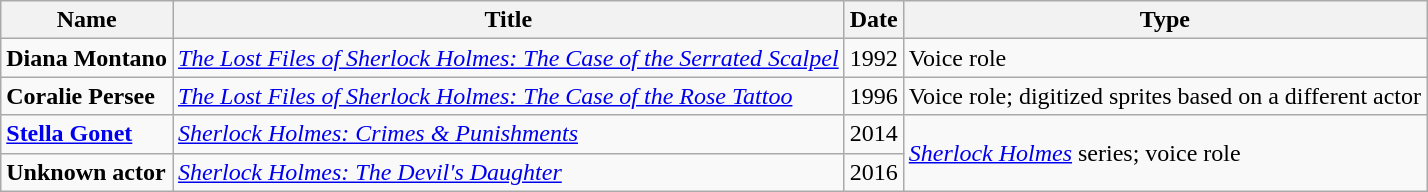<table class="wikitable sortable">
<tr>
<th>Name</th>
<th>Title</th>
<th>Date</th>
<th>Type</th>
</tr>
<tr>
<td><strong>Diana Montano</strong></td>
<td><em><a href='#'>The Lost Files of Sherlock Holmes: The Case of the Serrated Scalpel</a></em></td>
<td>1992</td>
<td>Voice role</td>
</tr>
<tr>
<td><strong>Coralie Persee</strong></td>
<td><em><a href='#'>The Lost Files of Sherlock Holmes: The Case of the Rose Tattoo</a></em></td>
<td>1996</td>
<td>Voice role; digitized sprites based on a different actor</td>
</tr>
<tr>
<td><strong><a href='#'>Stella Gonet</a></strong></td>
<td><em><a href='#'>Sherlock Holmes: Crimes & Punishments</a></em></td>
<td>2014</td>
<td rowspan="2"><a href='#'><em>Sherlock Holmes</em></a> series; voice role</td>
</tr>
<tr>
<td><strong>Unknown actor</strong></td>
<td><em><a href='#'>Sherlock Holmes: The Devil's Daughter</a></em></td>
<td>2016</td>
</tr>
</table>
